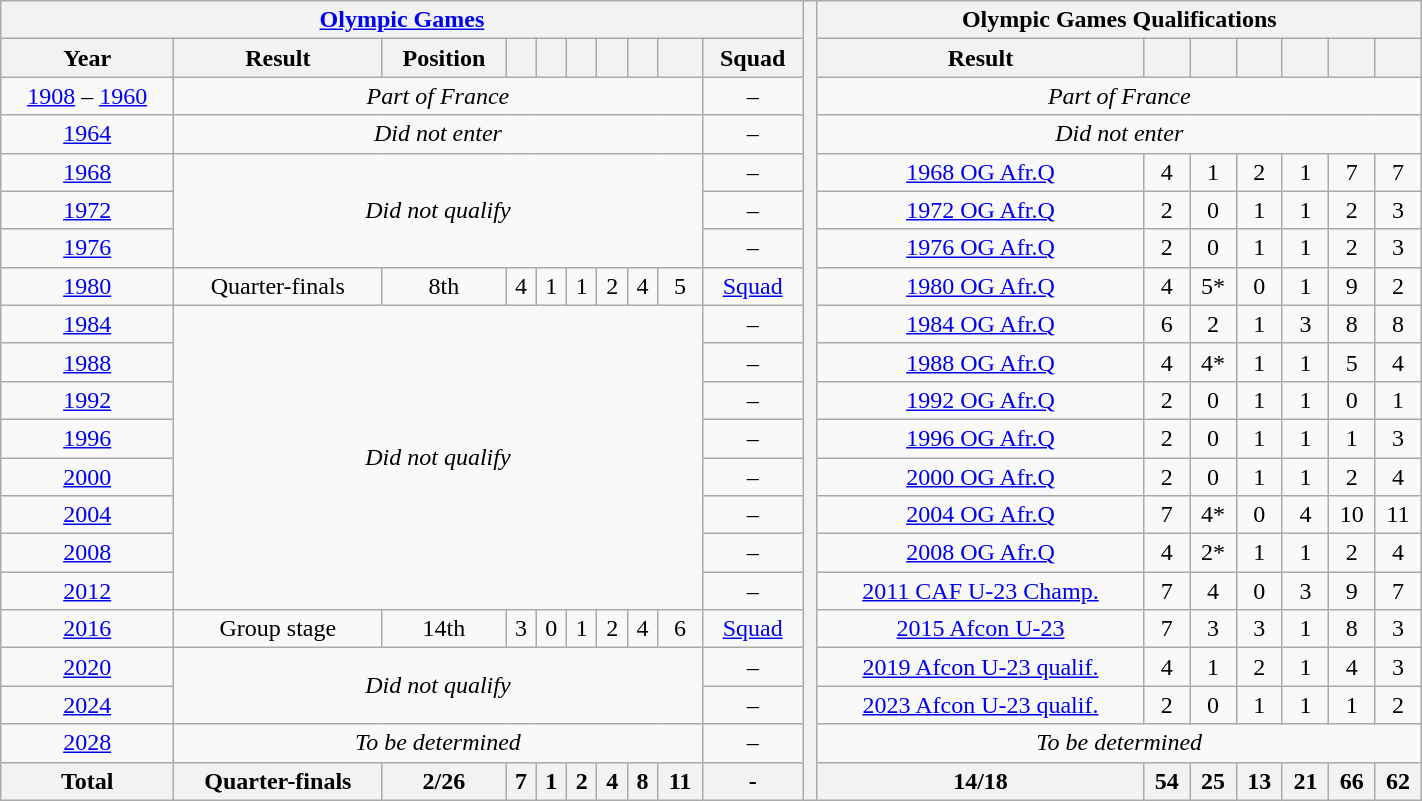<table class="wikitable" style="text-align:center; width:75%">
<tr>
<th colspan=10><a href='#'>Olympic Games</a></th>
<th style="width:1%;" rowspan=21></th>
<th colspan=7>Olympic Games Qualifications</th>
</tr>
<tr>
<th>Year</th>
<th>Result</th>
<th>Position</th>
<th></th>
<th></th>
<th></th>
<th></th>
<th></th>
<th></th>
<th>Squad</th>
<th>Result</th>
<th></th>
<th></th>
<th></th>
<th></th>
<th></th>
<th></th>
</tr>
<tr>
<td> <a href='#'>1908</a> –  <a href='#'>1960</a></td>
<td colspan=8><em>Part of France</em></td>
<td>–</td>
<td colspan=8><em>Part of France</em></td>
</tr>
<tr>
<td> <a href='#'>1964</a></td>
<td colspan=8><em>Did not enter</em></td>
<td>–</td>
<td colspan=8><em>Did not enter</em></td>
</tr>
<tr>
<td> <a href='#'>1968</a></td>
<td colspan=8 rowspan=3><em>Did not qualify</em></td>
<td>–</td>
<td><a href='#'>1968 OG Afr.Q </a></td>
<td>4</td>
<td>1</td>
<td>2</td>
<td>1</td>
<td>7</td>
<td>7</td>
</tr>
<tr>
<td> <a href='#'>1972</a></td>
<td>–</td>
<td><a href='#'>1972 OG Afr.Q </a></td>
<td>2</td>
<td>0</td>
<td>1</td>
<td>1</td>
<td>2</td>
<td>3</td>
</tr>
<tr>
<td> <a href='#'>1976</a></td>
<td>–</td>
<td><a href='#'>1976 OG Afr.Q </a></td>
<td>2</td>
<td>0</td>
<td>1</td>
<td>1</td>
<td>2</td>
<td>3</td>
</tr>
<tr>
<td> <a href='#'>1980</a></td>
<td>Quarter-finals</td>
<td>8th</td>
<td>4</td>
<td>1</td>
<td>1</td>
<td>2</td>
<td>4</td>
<td>5</td>
<td><a href='#'>Squad</a></td>
<td><a href='#'>1980 OG Afr.Q </a></td>
<td>4</td>
<td>5*</td>
<td>0</td>
<td>1</td>
<td>9</td>
<td>2</td>
</tr>
<tr>
<td> <a href='#'>1984</a></td>
<td colspan=8 rowspan=8><em>Did not qualify</em></td>
<td>–</td>
<td><a href='#'>1984 OG Afr.Q </a></td>
<td>6</td>
<td>2</td>
<td>1</td>
<td>3</td>
<td>8</td>
<td>8</td>
</tr>
<tr>
<td> <a href='#'>1988</a></td>
<td>–</td>
<td><a href='#'>1988 OG Afr.Q </a></td>
<td>4</td>
<td>4*</td>
<td>1</td>
<td>1</td>
<td>5</td>
<td>4</td>
</tr>
<tr>
<td> <a href='#'>1992</a></td>
<td>–</td>
<td><a href='#'>1992 OG Afr.Q </a></td>
<td>2</td>
<td>0</td>
<td>1</td>
<td>1</td>
<td>0</td>
<td>1</td>
</tr>
<tr>
<td> <a href='#'>1996</a></td>
<td>–</td>
<td><a href='#'>1996 OG Afr.Q </a></td>
<td>2</td>
<td>0</td>
<td>1</td>
<td>1</td>
<td>1</td>
<td>3</td>
</tr>
<tr>
<td> <a href='#'>2000</a></td>
<td>–</td>
<td><a href='#'>2000 OG Afr.Q </a></td>
<td>2</td>
<td>0</td>
<td>1</td>
<td>1</td>
<td>2</td>
<td>4</td>
</tr>
<tr>
<td> <a href='#'>2004</a></td>
<td>–</td>
<td><a href='#'>2004 OG Afr.Q </a></td>
<td>7</td>
<td>4*</td>
<td>0</td>
<td>4</td>
<td>10</td>
<td>11</td>
</tr>
<tr>
<td> <a href='#'>2008</a></td>
<td>–</td>
<td><a href='#'>2008 OG Afr.Q </a></td>
<td>4</td>
<td>2*</td>
<td>1</td>
<td>1</td>
<td>2</td>
<td>4</td>
</tr>
<tr>
<td> <a href='#'>2012</a></td>
<td>–</td>
<td><a href='#'>2011 CAF U-23 Champ.</a></td>
<td>7</td>
<td>4</td>
<td>0</td>
<td>3</td>
<td>9</td>
<td>7</td>
</tr>
<tr>
<td> <a href='#'>2016</a></td>
<td>Group stage</td>
<td>14th</td>
<td>3</td>
<td>0</td>
<td>1</td>
<td>2</td>
<td>4</td>
<td>6</td>
<td><a href='#'>Squad</a></td>
<td><a href='#'>2015 Afcon U-23</a></td>
<td>7</td>
<td>3</td>
<td>3</td>
<td>1</td>
<td>8</td>
<td>3</td>
</tr>
<tr>
<td> <a href='#'>2020</a></td>
<td colspan=8 rowspan=2><em>Did not qualify</em></td>
<td>–</td>
<td><a href='#'>2019 Afcon U-23 qualif.</a></td>
<td>4</td>
<td>1</td>
<td>2</td>
<td>1</td>
<td>4</td>
<td>3</td>
</tr>
<tr>
<td> <a href='#'>2024</a></td>
<td>–</td>
<td><a href='#'>2023 Afcon U-23 qualif.</a></td>
<td>2</td>
<td>0</td>
<td>1</td>
<td>1</td>
<td>1</td>
<td>2</td>
</tr>
<tr>
<td> <a href='#'>2028</a></td>
<td colspan=8><em>To be determined</em></td>
<td>–</td>
<td colspan=8><em>To be determined</em></td>
</tr>
<tr>
<th>Total</th>
<th>Quarter-finals</th>
<th>2/26</th>
<th>7</th>
<th>1</th>
<th>2</th>
<th>4</th>
<th>8</th>
<th>11</th>
<th>-</th>
<th>14/18</th>
<th>54</th>
<th>25</th>
<th>13</th>
<th>21</th>
<th>66</th>
<th>62</th>
</tr>
</table>
